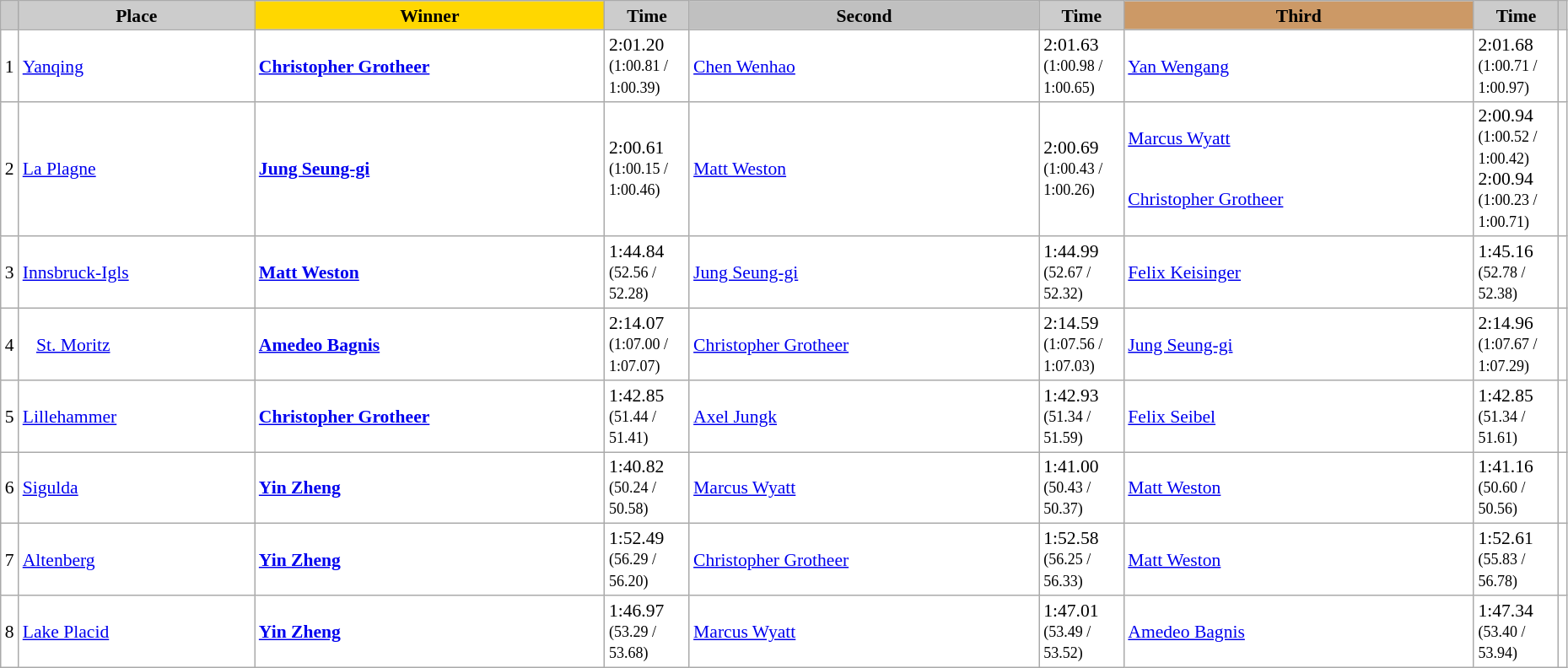<table class="wikitable plainrowheaders" style="background:#fff; font-size:90%; line-height:16px; border:grey solid 1px; border-collapse:collapse;">
<tr>
<th scope="col" style="background:#ccc; width=10 px;"></th>
<th scope="col" style="background:#ccc; width:180px;">Place</th>
<th scope="col" style="background:gold; width:270px;">Winner</th>
<th scope="col" style="background:#ccc; width:60px;">Time</th>
<th scope="col" style="background:silver; width:270px">Second</th>
<th scope="col" style="background:#ccc; width:60px;">Time</th>
<th scope="col" style="background:#c96; width:270px;">Third</th>
<th scope="col" style="background:#ccc; width:60px;">Time</th>
<th scope="col" style="background:#ccc; width=10 px;"></th>
</tr>
<tr>
<td style="text-align:center">1</td>
<td> <a href='#'>Yanqing</a></td>
<td> <strong><a href='#'>Christopher Grotheer</a></strong></td>
<td>2:01.20<br><small>(1:00.81 / 1:00.39)</small></td>
<td> <a href='#'>Chen Wenhao</a></td>
<td>2:01.63<br><small>(1:00.98 / 1:00.65)</small></td>
<td> <a href='#'>Yan Wengang</a></td>
<td>2:01.68<br><small>(1:00.71 / 1:00.97)</small></td>
<td></td>
</tr>
<tr>
<td style="text-align:center">2</td>
<td> <a href='#'>La Plagne</a></td>
<td> <strong><a href='#'>Jung Seung-gi</a></strong></td>
<td>2:00.61<br><small>(1:00.15 / 1:00.46)</small></td>
<td> <a href='#'>Matt Weston</a></td>
<td>2:00.69<br><small>(1:00.43 / 1:00.26)</small></td>
<td> <a href='#'>Marcus Wyatt</a><br><br><br> <a href='#'>Christopher Grotheer</a></td>
<td>2:00.94<br><small>(1:00.52 / 1:00.42)</small><br>2:00.94<br><small>(1:00.23 / 1:00.71)</small></td>
<td></td>
</tr>
<tr>
<td style="text-align:center">3</td>
<td> <a href='#'>Innsbruck-Igls</a></td>
<td> <strong><a href='#'>Matt Weston</a></strong></td>
<td>1:44.84<br><small>(52.56 / 52.28)</small></td>
<td> <a href='#'>Jung Seung-gi</a></td>
<td>1:44.99<br><small>(52.67 / 52.32)</small></td>
<td> <a href='#'>Felix Keisinger</a></td>
<td>1:45.16<br><small>(52.78 / 52.38)</small></td>
<td></td>
</tr>
<tr>
<td style="text-align:center">4</td>
<td>   <a href='#'>St. Moritz</a></td>
<td> <strong><a href='#'>Amedeo Bagnis</a></strong></td>
<td>2:14.07<br><small>(1:07.00 / 1:07.07)</small></td>
<td> <a href='#'>Christopher Grotheer</a></td>
<td>2:14.59<br><small>(1:07.56 / 1:07.03)</small></td>
<td> <a href='#'>Jung Seung-gi</a></td>
<td>2:14.96<br><small>(1:07.67 / 1:07.29)</small></td>
<td></td>
</tr>
<tr>
<td style="text-align:center">5</td>
<td> <a href='#'>Lillehammer</a></td>
<td> <strong><a href='#'>Christopher Grotheer</a></strong></td>
<td>1:42.85<br><small>(51.44 / 51.41)</small></td>
<td> <a href='#'>Axel Jungk</a></td>
<td>1:42.93<br><small>(51.34 / 51.59)</small></td>
<td> <a href='#'>Felix Seibel</a></td>
<td>1:42.85<br><small>(51.34 / 51.61)</small></td>
<td></td>
</tr>
<tr>
<td style="text-align:center">6</td>
<td> <a href='#'>Sigulda</a></td>
<td> <a href='#'><strong>Yin Zheng</strong></a></td>
<td>1:40.82<br><small>(50.24 / 50.58)</small></td>
<td> <a href='#'>Marcus Wyatt</a></td>
<td>1:41.00<br><small>(50.43 / 50.37)</small></td>
<td> <a href='#'>Matt Weston</a></td>
<td>1:41.16<br><small>(50.60 / 50.56)</small></td>
<td></td>
</tr>
<tr>
<td style="text-align:center">7</td>
<td> <a href='#'>Altenberg</a></td>
<td> <a href='#'><strong>Yin Zheng</strong></a></td>
<td>1:52.49<br><small>(56.29 / 56.20)</small></td>
<td> <a href='#'>Christopher Grotheer</a></td>
<td>1:52.58<br><small>(56.25 / 56.33)</small></td>
<td> <a href='#'>Matt Weston</a></td>
<td>1:52.61<br><small>(55.83 / 56.78)</small></td>
<td></td>
</tr>
<tr>
<td style="text-align:center">8</td>
<td> <a href='#'>Lake Placid</a></td>
<td> <a href='#'><strong>Yin Zheng</strong></a></td>
<td>1:46.97<br><small>(53.29 / 53.68)</small></td>
<td> <a href='#'>Marcus Wyatt</a></td>
<td>1:47.01<br><small>(53.49 / 53.52)</small></td>
<td> <a href='#'>Amedeo Bagnis</a></td>
<td>1:47.34<br><small>(53.40 / 53.94)</small></td>
<td></td>
</tr>
</table>
